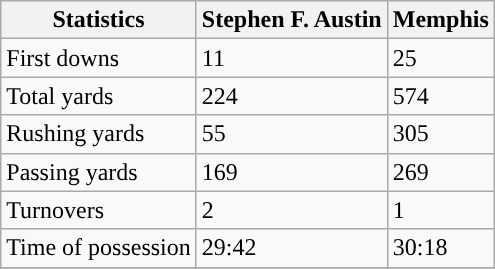<table class="wikitable">
<tr>
<th>Statistics</th>
<th>Stephen F. Austin</th>
<th>Memphis</th>
</tr>
<tr>
<td>First downs</td>
<td>11</td>
<td>25</td>
</tr>
<tr>
<td>Total yards</td>
<td>224</td>
<td>574</td>
</tr>
<tr>
<td>Rushing yards</td>
<td>55</td>
<td>305</td>
</tr>
<tr>
<td>Passing yards</td>
<td>169</td>
<td>269</td>
</tr>
<tr>
<td>Turnovers</td>
<td>2</td>
<td>1</td>
</tr>
<tr>
<td>Time of possession</td>
<td>29:42</td>
<td>30:18</td>
</tr>
<tr>
</tr>
</table>
